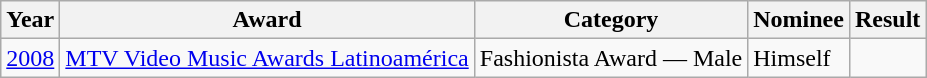<table class="wikitable">
<tr>
<th scope="col">Year</th>
<th scope="col">Award</th>
<th scope="col">Category</th>
<th scope="col">Nominee</th>
<th scope="col">Result</th>
</tr>
<tr>
<td><a href='#'>2008</a></td>
<td><a href='#'>MTV Video Music Awards Latinoamérica</a></td>
<td>Fashionista Award — Male</td>
<td>Himself</td>
<td></td>
</tr>
</table>
